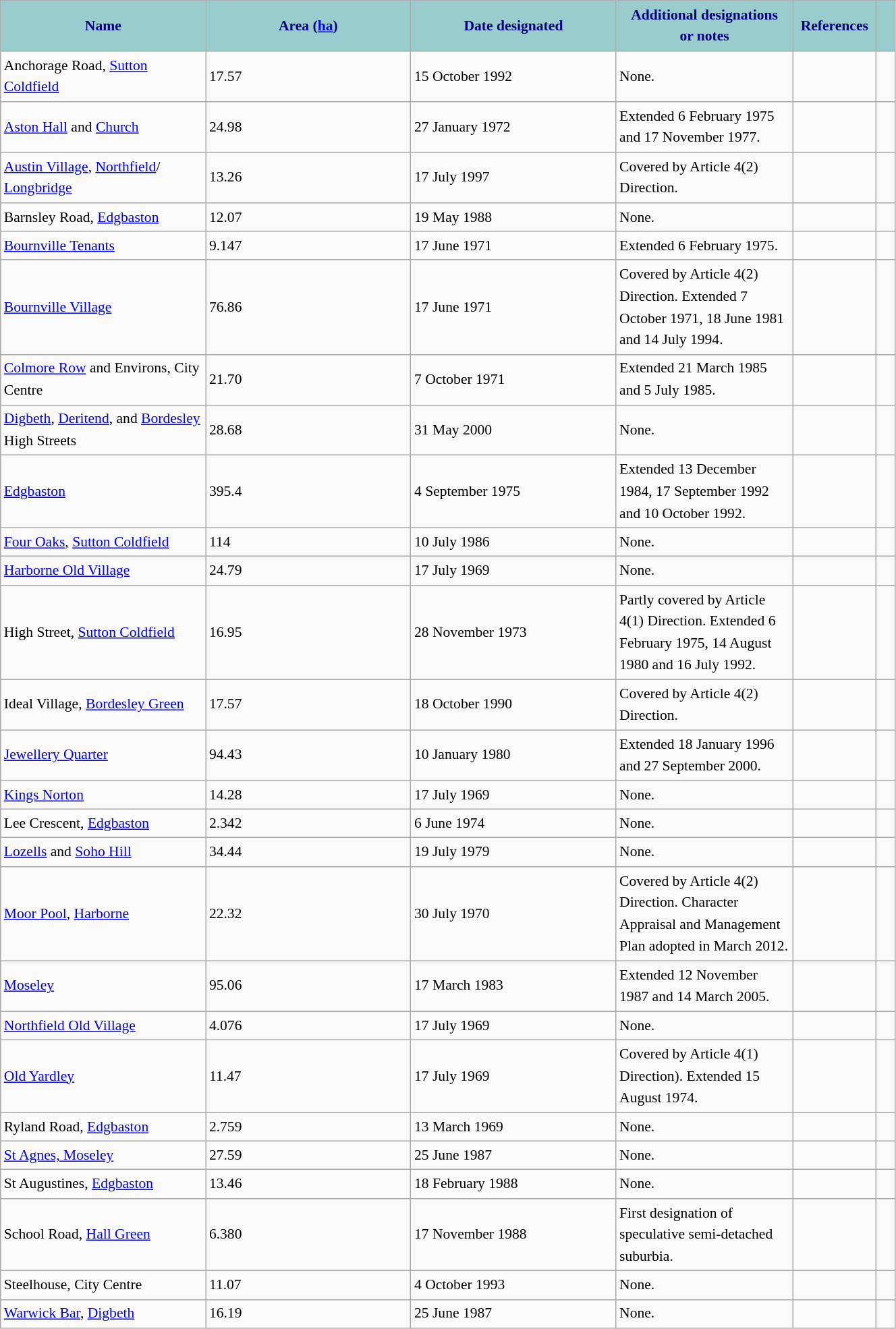<table class="wikitable sortable" style="font-size:90%;width:70%;border:0px;text-align:left;line-height:150%;">
<tr>
<th style="background: #99CCCC; color: #000080" height="17" width="175">Name</th>
<th style="background: #99CCCC; color: #000080" height="17" width="175">Area (<a href='#'>ha</a>)</th>
<th style="background: #99CCCC; color: #000080" height="17" width="175">Date designated</th>
<th style="background: #99CCCC; color: #000080" height="17" width="150">Additional designations<br> or notes</th>
<th class="unsortable" style="background: #99CCCC; color: #000080" height="17" width="10">References</th>
<th class="unsortable" style="background: #99CCCC; color: #000080" height="17" width="10"></th>
</tr>
<tr --- class="vcard">
<td class="fn org">Anchorage Road, <a href='#'>Sutton Coldfield</a></td>
<td>17.57</td>
<td>15 October 1992</td>
<td>None.</td>
<td></td>
<td></td>
</tr>
<tr --- class="vcard">
<td class="fn org"><a href='#'>Aston Hall</a> and <a href='#'>Church</a></td>
<td>24.98</td>
<td>27 January 1972</td>
<td>Extended 6 February 1975 and 17 November 1977.</td>
<td></td>
<td></td>
</tr>
<tr --- class="vcard">
<td class="fn org"><a href='#'>Austin Village</a>, <a href='#'>Northfield</a>/ <a href='#'>Longbridge</a></td>
<td>13.26</td>
<td>17 July 1997</td>
<td>Covered by Article 4(2) Direction.</td>
<td></td>
<td></td>
</tr>
<tr --- class="vcard">
<td class="fn org">Barnsley Road, <a href='#'>Edgbaston</a></td>
<td>12.07</td>
<td>19 May 1988</td>
<td>None.</td>
<td></td>
<td></td>
</tr>
<tr --- class="vcard">
<td class="fn org"><a href='#'>Bournville Tenants</a></td>
<td>9.147</td>
<td>17 June 1971</td>
<td>Extended 6 February 1975.</td>
<td></td>
<td></td>
</tr>
<tr --- class="vcard">
<td class="fn org"><a href='#'>Bournville Village</a></td>
<td>76.86</td>
<td>17 June 1971</td>
<td>Covered by Article 4(2) Direction. Extended 7 October 1971, 18 June 1981 and 14 July 1994.</td>
<td></td>
<td></td>
</tr>
<tr --- class="vcard">
<td class="fn org"><a href='#'>Colmore Row</a> and Environs, City Centre</td>
<td>21.70</td>
<td>7 October 1971</td>
<td>Extended 21 March 1985 and 5 July 1985.</td>
<td></td>
<td></td>
</tr>
<tr --- class="vcard">
<td class="fn org"><a href='#'>Digbeth</a>, <a href='#'>Deritend</a>, and <a href='#'>Bordesley</a> High Streets</td>
<td>28.68</td>
<td>31 May 2000</td>
<td>None.</td>
<td></td>
<td></td>
</tr>
<tr --- class="vcard">
<td class="fn org"><a href='#'>Edgbaston</a></td>
<td>395.4</td>
<td>4 September 1975</td>
<td>Extended 13 December 1984, 17 September 1992 and 10 October 1992.</td>
<td></td>
<td></td>
</tr>
<tr --- class="vcard">
<td class="fn org"><a href='#'>Four Oaks</a>, <a href='#'>Sutton Coldfield</a></td>
<td>114</td>
<td>10 July 1986</td>
<td>None.</td>
<td></td>
<td></td>
</tr>
<tr --- class="vcard">
<td class="fn org"><a href='#'>Harborne Old Village</a></td>
<td>24.79</td>
<td>17 July 1969</td>
<td>None.</td>
<td></td>
<td></td>
</tr>
<tr --- class="vcard">
<td class="fn org">High Street, <a href='#'>Sutton Coldfield</a></td>
<td>16.95</td>
<td>28 November 1973</td>
<td>Partly covered by Article 4(1) Direction. Extended 6 February 1975, 14 August 1980 and 16 July 1992.</td>
<td></td>
<td></td>
</tr>
<tr --- class="vcard">
<td class="fn org">Ideal Village, <a href='#'>Bordesley Green</a></td>
<td>17.57</td>
<td>18 October 1990</td>
<td>Covered by Article 4(2) Direction.</td>
<td></td>
<td></td>
</tr>
<tr --- class="vcard">
<td class="fn org"><a href='#'>Jewellery Quarter</a></td>
<td>94.43</td>
<td>10 January 1980</td>
<td>Extended 18 January 1996 and 27 September 2000.</td>
<td></td>
<td></td>
</tr>
<tr --- class="vcard">
<td class="fn org"><a href='#'>Kings Norton</a></td>
<td>14.28</td>
<td>17 July 1969</td>
<td>None.</td>
<td></td>
<td></td>
</tr>
<tr --- class="vcard">
<td class="fn org">Lee Crescent, <a href='#'>Edgbaston</a></td>
<td>2.342</td>
<td>6 June 1974</td>
<td>None.</td>
<td></td>
<td></td>
</tr>
<tr --- class="vcard">
<td class="fn org"><a href='#'>Lozells</a> and <a href='#'>Soho Hill</a></td>
<td>34.44</td>
<td>19 July 1979</td>
<td>None.</td>
<td></td>
<td></td>
</tr>
<tr --- class="vcard">
<td class="fn org"><a href='#'>Moor Pool</a>, <a href='#'>Harborne</a></td>
<td>22.32</td>
<td>30 July 1970</td>
<td>Covered by Article 4(2) Direction. Character Appraisal and Management Plan adopted in March 2012.</td>
<td></td>
<td></td>
</tr>
<tr --- class="vcard">
<td class="fn org"><a href='#'>Moseley</a></td>
<td>95.06</td>
<td>17 March 1983</td>
<td>Extended 12 November 1987 and 14 March 2005.</td>
<td></td>
<td></td>
</tr>
<tr --- class="vcard">
<td class="fn org"><a href='#'>Northfield Old Village</a></td>
<td>4.076</td>
<td>17 July 1969</td>
<td>None.</td>
<td></td>
<td></td>
</tr>
<tr --- class="vcard">
<td class="fn org"><a href='#'>Old Yardley</a></td>
<td>11.47</td>
<td>17 July 1969</td>
<td>Covered by Article 4(1) Direction). Extended 15 August 1974.</td>
<td></td>
<td></td>
</tr>
<tr --- class="vcard">
<td class="fn org">Ryland Road, <a href='#'>Edgbaston</a></td>
<td>2.759</td>
<td>13 March 1969</td>
<td>None.</td>
<td></td>
<td></td>
</tr>
<tr --- class="vcard">
<td class="fn org"><a href='#'>St Agnes, Moseley</a></td>
<td>27.59</td>
<td>25 June 1987</td>
<td>None.</td>
<td></td>
<td></td>
</tr>
<tr --- class="vcard">
<td class="fn org">St Augustines, <a href='#'>Edgbaston</a></td>
<td>13.46</td>
<td>18 February 1988</td>
<td>None.</td>
<td></td>
<td></td>
</tr>
<tr --- class="vcard">
<td class="fn org">School Road, <a href='#'>Hall Green</a></td>
<td>6.380</td>
<td>17 November 1988</td>
<td>First designation of speculative semi-detached suburbia.</td>
<td></td>
<td></td>
</tr>
<tr --- class="vcard">
<td class="fn org">Steelhouse, City Centre</td>
<td>11.07</td>
<td>4 October 1993</td>
<td>None.</td>
<td></td>
<td></td>
</tr>
<tr --- class="vcard">
<td class="fn org"><a href='#'>Warwick Bar</a>, <a href='#'>Digbeth</a></td>
<td>16.19</td>
<td>25 June 1987</td>
<td>None.</td>
<td></td>
<td></td>
</tr>
</table>
